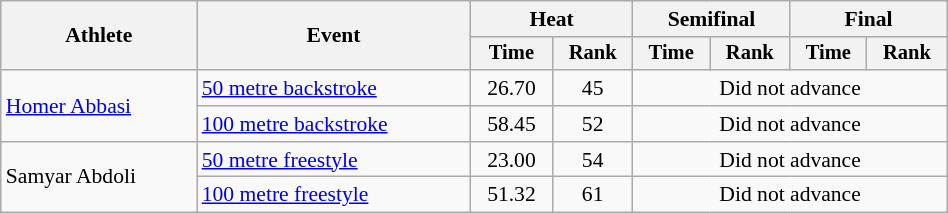<table class="wikitable" style="text-align:center; font-size:90%; width:50%;">
<tr>
<th rowspan="2">Athlete</th>
<th rowspan="2">Event</th>
<th colspan="2">Heat</th>
<th colspan="2">Semifinal</th>
<th colspan="2">Final</th>
</tr>
<tr style="font-size:95%">
<th>Time</th>
<th>Rank</th>
<th>Time</th>
<th>Rank</th>
<th>Time</th>
<th>Rank</th>
</tr>
<tr>
<td align=left rowspan=2><a href='#'>Homer Abbasi</a></td>
<td align=left><a href='#'>50 metre backstroke</a></td>
<td>26.70</td>
<td>45</td>
<td colspan=4>Did not advance</td>
</tr>
<tr>
<td align=left><a href='#'>100 metre backstroke</a></td>
<td>58.45</td>
<td>52</td>
<td colspan=4>Did not advance</td>
</tr>
<tr>
<td align=left rowspan=2>Samyar Abdoli</td>
<td align=left><a href='#'>50 metre freestyle</a></td>
<td>23.00</td>
<td>54</td>
<td colspan=4>Did not advance</td>
</tr>
<tr>
<td align=left><a href='#'>100 metre freestyle</a></td>
<td>51.32</td>
<td>61</td>
<td colspan=4>Did not advance</td>
</tr>
</table>
